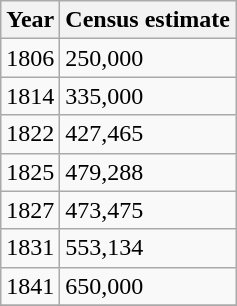<table class="wikitable">
<tr>
<th>Year</th>
<th>Census estimate</th>
</tr>
<tr>
<td>1806</td>
<td>250,000</td>
</tr>
<tr>
<td>1814</td>
<td>335,000</td>
</tr>
<tr>
<td>1822</td>
<td>427,465</td>
</tr>
<tr>
<td>1825</td>
<td>479,288</td>
</tr>
<tr>
<td>1827</td>
<td>473,475</td>
</tr>
<tr>
<td>1831</td>
<td>553,134</td>
</tr>
<tr>
<td>1841</td>
<td>650,000</td>
</tr>
<tr>
</tr>
</table>
